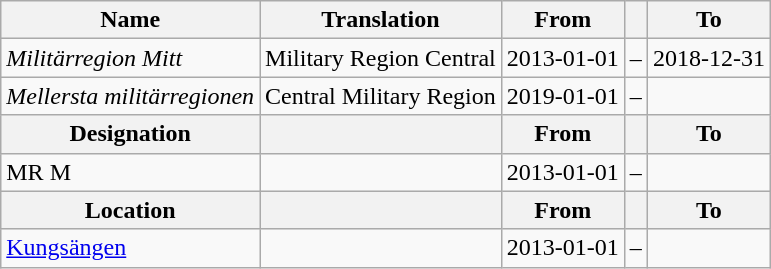<table class="wikitable">
<tr>
<th style="font-weight:bold;">Name</th>
<th style="font-weight:bold;">Translation</th>
<th style="text-align: center; font-weight:bold;">From</th>
<th></th>
<th style="text-align: center; font-weight:bold;">To</th>
</tr>
<tr>
<td style="font-style:italic;">Militärregion Mitt</td>
<td>Military Region Central</td>
<td>2013-01-01</td>
<td>–</td>
<td>2018-12-31</td>
</tr>
<tr>
<td style="font-style:italic;">Mellersta militärregionen</td>
<td>Central Military Region</td>
<td>2019-01-01</td>
<td>–</td>
<td></td>
</tr>
<tr>
<th style="font-weight:bold;">Designation</th>
<th style="font-weight:bold;"></th>
<th style="text-align: center; font-weight:bold;">From</th>
<th></th>
<th style="text-align: center; font-weight:bold;">To</th>
</tr>
<tr>
<td>MR M</td>
<td></td>
<td style="text-align: center;">2013-01-01</td>
<td style="text-align: center;">–</td>
<td style="text-align: center;"></td>
</tr>
<tr>
<th style="font-weight:bold;">Location</th>
<th style="font-weight:bold;"></th>
<th style="text-align: center; font-weight:bold;">From</th>
<th></th>
<th style="text-align: center; font-weight:bold;">To</th>
</tr>
<tr>
<td><a href='#'>Kungsängen</a></td>
<td></td>
<td style="text-align: center;">2013-01-01</td>
<td style="text-align: center;">–</td>
<td style="text-align: center;"></td>
</tr>
</table>
